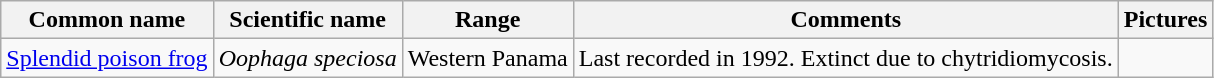<table class="wikitable sortable">
<tr>
<th>Common name</th>
<th>Scientific name</th>
<th>Range</th>
<th class="unsortable">Comments</th>
<th>Pictures</th>
</tr>
<tr>
<td><a href='#'>Splendid poison frog</a></td>
<td><em>Oophaga speciosa</em></td>
<td>Western Panama</td>
<td>Last recorded in 1992. Extinct due to chytridiomycosis.</td>
<td></td>
</tr>
</table>
